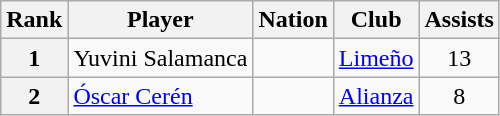<table class="wikitable">
<tr>
<th>Rank</th>
<th>Player</th>
<th>Nation</th>
<th>Club</th>
<th>Assists</th>
</tr>
<tr>
<th>1</th>
<td>Yuvini Salamanca</td>
<td></td>
<td><a href='#'>Limeño</a></td>
<td style="text-align:center;">13</td>
</tr>
<tr>
<th>2</th>
<td><a href='#'>Óscar Cerén</a></td>
<td></td>
<td><a href='#'>Alianza</a></td>
<td style="text-align:center;">8</td>
</tr>
</table>
